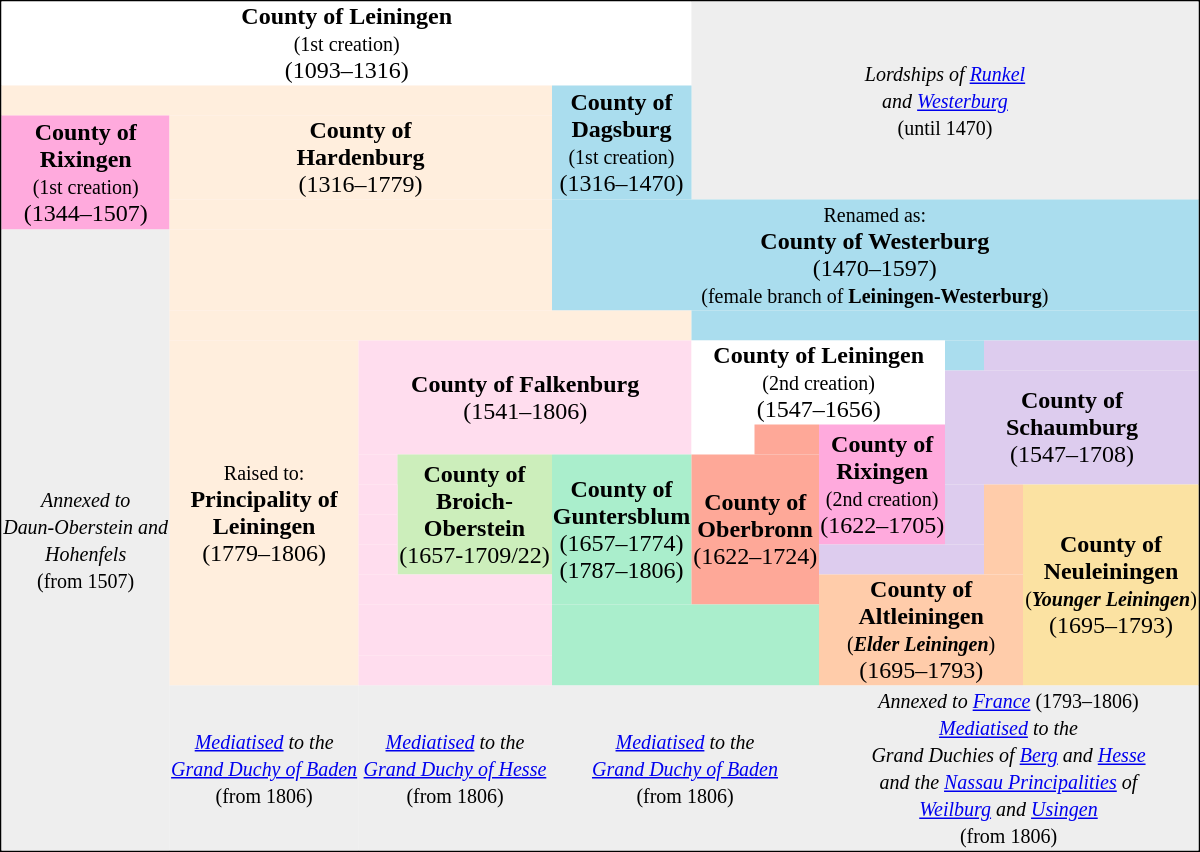<table align="center" style="border-spacing: 0px; border: 1px solid black; text-align: center;">
<tr>
<td colspan=5 style="background: #fff;"><strong>County of Leiningen</strong><br><small>(1st creation)</small><br>(1093–1316)</td>
<td colspan=6 rowspan="3" style="background: #eee;"><small><em>Lordships of <a href='#'>Runkel</a><br> and <a href='#'>Westerburg</a></em><br>(until 1470)</small></td>
</tr>
<tr>
<td colspan=4 style="background: #fed;">      </td>
<td colspan=1 rowspan="2" style="background: #ade;"><strong>County of<br>Dagsburg</strong><br><small>(1st creation)</small><br>(1316–1470)</td>
</tr>
<tr>
<td colspan=1 rowspan="2" style="background: #fad;"><strong>County of<br>Rixingen</strong><br><small>(1st creation)</small><br>(1344–1507)</td>
<td colspan=3 style="background: #fed;"><strong>County of <br>Hardenburg</strong><br>(1316–1779)</td>
</tr>
<tr>
<td colspan=3 style="background: #fed;">      </td>
<td colspan=7 rowspan="2" style="background: #ade;"><small>Renamed as:</small><br><strong>County of Westerburg</strong><br>(1470–1597)<br><small>(female branch of <strong>Leiningen-Westerburg</strong>)</small></td>
</tr>
<tr>
<td colspan=1 rowspan="14" style="background: #eee;"><small><em>Annexed to <br>Daun-Oberstein and<br> Hohenfels</em><br> (from 1507)</small></td>
<td colspan=3 style="background: #fed;">      </td>
</tr>
<tr>
<td colspan=4 style="background: #fed;">      </td>
<td colspan=6 rowspan="2" style="background: #ade;">      </td>
</tr>
<tr>
<td colspan=1 rowspan="11" style="background: #fed;"><small>Raised to:</small><br><strong>Principality of<br> Leiningen</strong><br>(1779–1806)</td>
<td colspan=3 rowspan="4" style="background: #fde;"><strong>County of Falkenburg</strong><br>(1541–1806)</td>
</tr>
<tr>
<td colspan=3 rowspan="2" style="background: #fff;"><strong>County of Leiningen</strong><br><small>(2nd creation)</small><br>(1547–1656)</td>
<td colspan=1 style="background: #ade;">      </td>
<td colspan=2 style="background: #dce;">      </td>
</tr>
<tr>
<td colspan=3 rowspan="3" style="background: #dce;"><strong>County of<br>Schaumburg</strong><br>(1547–1708)</td>
</tr>
<tr>
<td colspan=1 style="background: #fff;">      </td>
<td colspan=1 style="background: #fea898;">      </td>
<td colspan=1 rowspan="4" style="background: #fad;"><strong>County of<br>Rixingen</strong><br><small>(2nd creation)</small><br>(1622–1705)</td>
</tr>
<tr>
<td colspan=1 style="background: #fde;">      </td>
<td colspan=1 rowspan="4" style="background: #ceb;"><strong>County of<br>Broich-<br>Oberstein</strong><br>(1657-1709/22)</td>
<td colspan=1 rowspan="5" style="background: #aec;"><strong>County of<br>Guntersblum</strong><br>(1657–1774)<br>(1787–1806)</td>
<td colspan=2 rowspan="5" style="background: #fea898;"><strong>County of<br>Oberbronn</strong><br>(1622–1724)</td>
</tr>
<tr>
<td colspan=1 style="background: #fde;">      </td>
<td colspan=1 rowspan="2" style="background: #dce;">      </td>
<td colspan=1 rowspan="3" style="background: #fca;">      </td>
<td colspan=1 rowspan="6" style="background: #fbe2a2;"><strong>County of<br>Neuleiningen</strong><br><small>(<strong><em>Younger Leiningen</em></strong>)</small><br>(1695–1793)</td>
</tr>
<tr>
<td colspan=1 style="background: #fde;">      </td>
</tr>
<tr>
<td colspan=1 style="background: #fde;">      </td>
<td colspan=2 style="background: #dce;">      </td>
</tr>
<tr>
<td colspan=2 style="background: #fde;">      </td>
<td colspan=3 rowspan="3" style="background: #fca;"><strong>County of<br>Altleiningen</strong><br><small>(<strong><em>Elder Leiningen</em></strong>)</small><br>(1695–1793)</td>
</tr>
<tr>
<td colspan=2 style="background: #fde;">      </td>
<td colspan=3 rowspan="2" style="background: #aec;">      </td>
</tr>
<tr>
<td colspan=2 style="background: #fde;">      </td>
</tr>
<tr>
<td colspan=1 style="background: #eee;"><small><em><a href='#'>Mediatised</a> to the<br> <a href='#'>Grand Duchy of Baden</a></em><br>(from 1806)</small></td>
<td colspan=2 style="background: #eee;"><small><em><a href='#'>Mediatised</a> to the<br> <a href='#'>Grand Duchy of Hesse</a></em><br>(from 1806)</small></td>
<td colspan=3 style="background: #eee;"><small><em><a href='#'>Mediatised</a> to the<br> <a href='#'>Grand Duchy of Baden</a></em><br>(from 1806)</small></td>
<td colspan=4 style="background: #eee;"><small><em>Annexed to <a href='#'>France</a></em> (1793–1806)<br><em><a href='#'>Mediatised</a> to the<br>Grand Duchies of <a href='#'>Berg</a> and <a href='#'>Hesse</a><br>and the <a href='#'>Nassau Principalities</a> of<br><a href='#'>Weilburg</a> and <a href='#'>Usingen</a></em><br>(from 1806)</small></td>
</tr>
<tr>
</tr>
</table>
